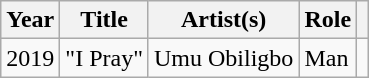<table class="wikitable sortable">
<tr>
<th>Year</th>
<th>Title</th>
<th>Artist(s)</th>
<th>Role</th>
<th></th>
</tr>
<tr>
<td>2019</td>
<td>"I Pray"</td>
<td>Umu Obiligbo</td>
<td>Man</td>
<td></td>
</tr>
</table>
